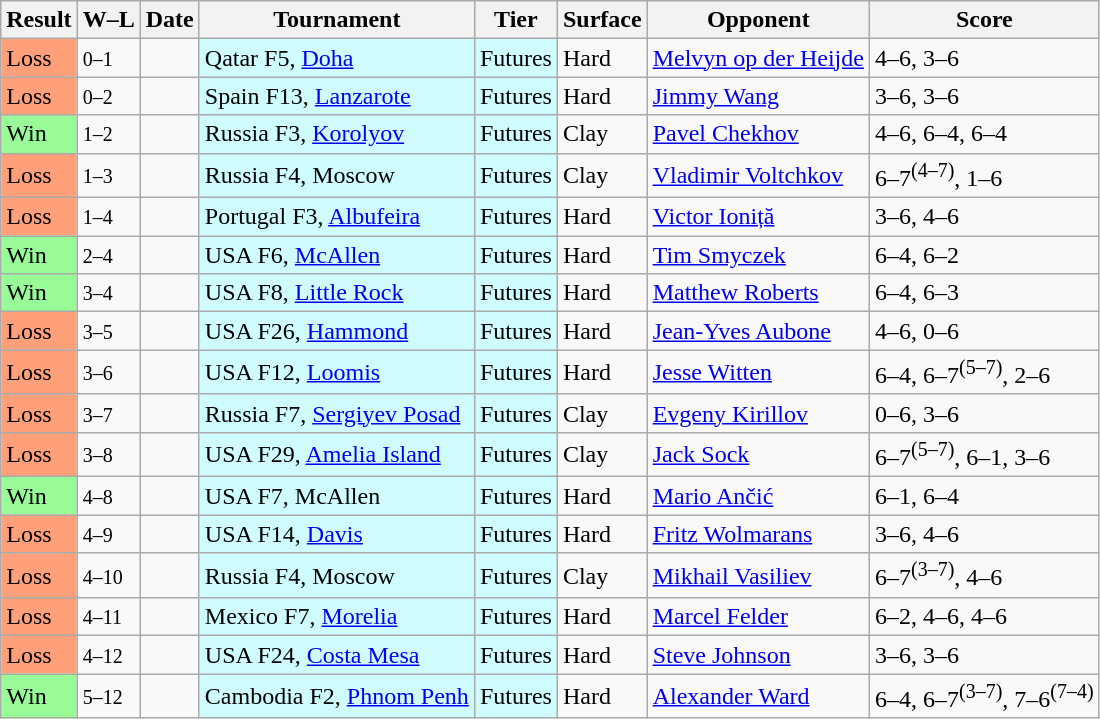<table class="sortable wikitable">
<tr>
<th>Result</th>
<th class="unsortable">W–L</th>
<th>Date</th>
<th>Tournament</th>
<th>Tier</th>
<th>Surface</th>
<th>Opponent</th>
<th class="unsortable">Score</th>
</tr>
<tr>
<td bgcolor=FFA07A>Loss</td>
<td><small>0–1</small></td>
<td></td>
<td style="background:#cffcff;">Qatar F5, <a href='#'>Doha</a></td>
<td style="background:#cffcff;">Futures</td>
<td>Hard</td>
<td> <a href='#'>Melvyn op der Heijde</a></td>
<td>4–6, 3–6</td>
</tr>
<tr>
<td bgcolor=FFA07A>Loss</td>
<td><small>0–2</small></td>
<td></td>
<td style="background:#cffcff;">Spain F13, <a href='#'>Lanzarote</a></td>
<td style="background:#cffcff;">Futures</td>
<td>Hard</td>
<td> <a href='#'>Jimmy Wang</a></td>
<td>3–6, 3–6</td>
</tr>
<tr>
<td bgcolor=98FB98>Win</td>
<td><small>1–2</small></td>
<td></td>
<td style="background:#cffcff;">Russia F3, <a href='#'>Korolyov</a></td>
<td style="background:#cffcff;">Futures</td>
<td>Clay</td>
<td> <a href='#'>Pavel Chekhov</a></td>
<td>4–6, 6–4, 6–4</td>
</tr>
<tr>
<td bgcolor=FFA07A>Loss</td>
<td><small>1–3</small></td>
<td></td>
<td style="background:#cffcff;">Russia F4, Moscow</td>
<td style="background:#cffcff;">Futures</td>
<td>Clay</td>
<td> <a href='#'>Vladimir Voltchkov</a></td>
<td>6–7<sup>(4–7)</sup>, 1–6</td>
</tr>
<tr>
<td bgcolor=FFA07A>Loss</td>
<td><small>1–4</small></td>
<td></td>
<td style="background:#cffcff;">Portugal F3, <a href='#'>Albufeira</a></td>
<td style="background:#cffcff;">Futures</td>
<td>Hard</td>
<td> <a href='#'>Victor Ioniță</a></td>
<td>3–6, 4–6</td>
</tr>
<tr>
<td bgcolor=98FB98>Win</td>
<td><small>2–4</small></td>
<td></td>
<td style="background:#cffcff;">USA F6, <a href='#'>McAllen</a></td>
<td style="background:#cffcff;">Futures</td>
<td>Hard</td>
<td> <a href='#'>Tim Smyczek</a></td>
<td>6–4, 6–2</td>
</tr>
<tr>
<td bgcolor=98FB98>Win</td>
<td><small>3–4</small></td>
<td></td>
<td style="background:#cffcff;">USA F8, <a href='#'>Little Rock</a></td>
<td style="background:#cffcff;">Futures</td>
<td>Hard</td>
<td> <a href='#'>Matthew Roberts</a></td>
<td>6–4, 6–3</td>
</tr>
<tr>
<td bgcolor=FFA07A>Loss</td>
<td><small>3–5</small></td>
<td></td>
<td style="background:#cffcff;">USA F26, <a href='#'>Hammond</a></td>
<td style="background:#cffcff;">Futures</td>
<td>Hard</td>
<td> <a href='#'>Jean-Yves Aubone</a></td>
<td>4–6, 0–6</td>
</tr>
<tr>
<td bgcolor=FFA07A>Loss</td>
<td><small>3–6</small></td>
<td></td>
<td style="background:#cffcff;">USA F12, <a href='#'>Loomis</a></td>
<td style="background:#cffcff;">Futures</td>
<td>Hard</td>
<td> <a href='#'>Jesse Witten</a></td>
<td>6–4, 6–7<sup>(5–7)</sup>, 2–6</td>
</tr>
<tr>
<td bgcolor=FFA07A>Loss</td>
<td><small>3–7</small></td>
<td></td>
<td style="background:#cffcff;">Russia F7, <a href='#'>Sergiyev Posad</a></td>
<td style="background:#cffcff;">Futures</td>
<td>Clay</td>
<td> <a href='#'>Evgeny Kirillov</a></td>
<td>0–6, 3–6</td>
</tr>
<tr>
<td bgcolor=FFA07A>Loss</td>
<td><small>3–8</small></td>
<td></td>
<td style="background:#cffcff;">USA F29, <a href='#'>Amelia Island</a></td>
<td style="background:#cffcff;">Futures</td>
<td>Clay</td>
<td> <a href='#'>Jack Sock</a></td>
<td>6–7<sup>(5–7)</sup>, 6–1, 3–6</td>
</tr>
<tr>
<td bgcolor=98FB98>Win</td>
<td><small>4–8</small></td>
<td></td>
<td style="background:#cffcff;">USA F7, McAllen</td>
<td style="background:#cffcff;">Futures</td>
<td>Hard</td>
<td> <a href='#'>Mario Ančić</a></td>
<td>6–1, 6–4</td>
</tr>
<tr>
<td bgcolor=FFA07A>Loss</td>
<td><small>4–9</small></td>
<td></td>
<td style="background:#cffcff;">USA F14, <a href='#'>Davis</a></td>
<td style="background:#cffcff;">Futures</td>
<td>Hard</td>
<td> <a href='#'>Fritz Wolmarans</a></td>
<td>3–6, 4–6</td>
</tr>
<tr>
<td bgcolor=FFA07A>Loss</td>
<td><small>4–10</small></td>
<td></td>
<td style="background:#cffcff;">Russia F4, Moscow</td>
<td style="background:#cffcff;">Futures</td>
<td>Clay</td>
<td> <a href='#'>Mikhail Vasiliev</a></td>
<td>6–7<sup>(3–7)</sup>, 4–6</td>
</tr>
<tr>
<td bgcolor=FFA07A>Loss</td>
<td><small>4–11</small></td>
<td></td>
<td style="background:#cffcff;">Mexico F7, <a href='#'>Morelia</a></td>
<td style="background:#cffcff;">Futures</td>
<td>Hard</td>
<td> <a href='#'>Marcel Felder</a></td>
<td>6–2, 4–6, 4–6</td>
</tr>
<tr>
<td bgcolor=FFA07A>Loss</td>
<td><small>4–12</small></td>
<td></td>
<td style="background:#cffcff;">USA F24, <a href='#'>Costa Mesa</a></td>
<td style="background:#cffcff;">Futures</td>
<td>Hard</td>
<td> <a href='#'>Steve Johnson</a></td>
<td>3–6, 3–6</td>
</tr>
<tr>
<td bgcolor=98FB98>Win</td>
<td><small>5–12</small></td>
<td></td>
<td style="background:#cffcff;">Cambodia F2, <a href='#'>Phnom Penh</a></td>
<td style="background:#cffcff;">Futures</td>
<td>Hard</td>
<td> <a href='#'>Alexander Ward</a></td>
<td>6–4, 6–7<sup>(3–7)</sup>, 7–6<sup>(7–4)</sup></td>
</tr>
</table>
